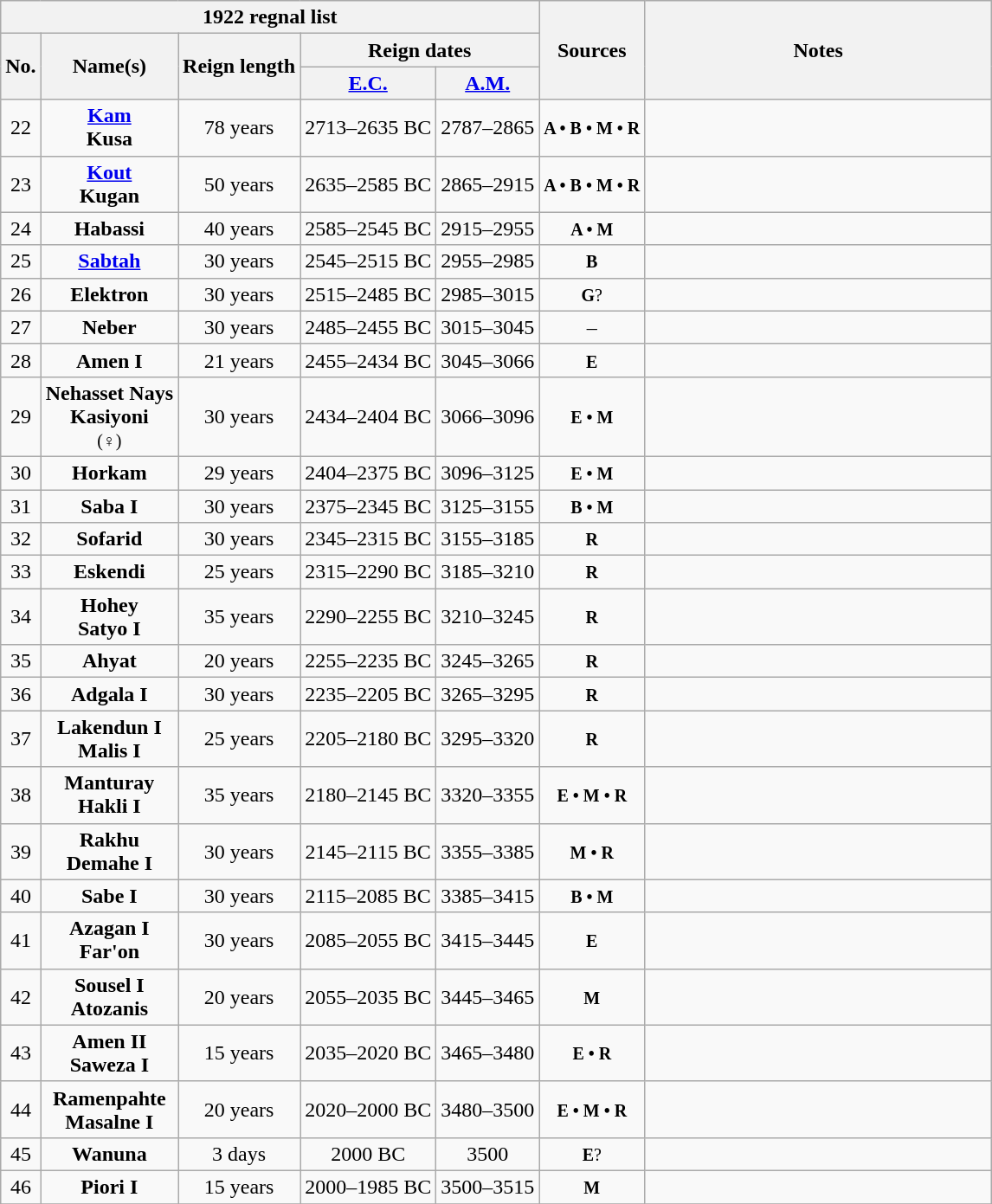<table class="wikitable" style="text-align:center;">
<tr>
<th colspan="5">1922 regnal list</th>
<th rowspan="3">Sources</th>
<th rowspan="3" width="35%">Notes</th>
</tr>
<tr>
<th rowspan="2">No.<br></th>
<th rowspan="2">Name(s)<br></th>
<th rowspan="2">Reign length<br></th>
<th colspan="2">Reign dates</th>
</tr>
<tr>
<th><a href='#'>E.C.</a></th>
<th><a href='#'>A.M.</a></th>
</tr>
<tr>
<td>22</td>
<td><a href='#'><strong>Kam</strong></a><br><strong>Kusa</strong></td>
<td>78 years</td>
<td>2713–2635 BC</td>
<td>2787–2865</td>
<td><small><strong>A • B • M • R</strong></small></td>
<td><br></td>
</tr>
<tr>
<td>23</td>
<td><a href='#'><strong>Kout</strong></a><br><strong>Kugan</strong></td>
<td>50 years</td>
<td>2635–2585 BC</td>
<td>2865–2915</td>
<td><small><strong>A • B • M • R</strong></small></td>
<td><br></td>
</tr>
<tr>
<td>24</td>
<td><strong>Habassi</strong></td>
<td>40 years</td>
<td>2585–2545 BC</td>
<td>2915–2955</td>
<td><small><strong>A • M</strong></small></td>
<td><br></td>
</tr>
<tr>
<td>25</td>
<td><a href='#'><strong>Sabtah</strong></a></td>
<td>30 years</td>
<td>2545–2515 BC</td>
<td>2955–2985</td>
<td><small><strong>B</strong></small></td>
<td><br></td>
</tr>
<tr>
<td>26</td>
<td><strong>Elektron</strong></td>
<td>30 years</td>
<td>2515–2485 BC</td>
<td>2985–3015</td>
<td><small><strong>G</strong>?</small></td>
<td><br></td>
</tr>
<tr>
<td>27</td>
<td><strong>Neber</strong></td>
<td>30 years</td>
<td>2485–2455 BC</td>
<td>3015–3045</td>
<td>–</td>
<td></td>
</tr>
<tr>
<td>28</td>
<td><strong>Amen I</strong></td>
<td>21 years</td>
<td>2455–2434 BC</td>
<td>3045–3066</td>
<td><small><strong>E</strong></small></td>
<td></td>
</tr>
<tr>
<td>29</td>
<td><strong>Nehasset Nays</strong><br><strong>Kasiyoni</strong><br><small>(♀)</small></td>
<td>30 years</td>
<td>2434–2404 BC</td>
<td>3066–3096</td>
<td><small><strong>E • M</strong></small></td>
<td><br></td>
</tr>
<tr>
<td>30</td>
<td><strong>Horkam</strong></td>
<td>29 years</td>
<td>2404–2375 BC</td>
<td>3096–3125</td>
<td><small><strong>E • M</strong></small></td>
<td><br></td>
</tr>
<tr>
<td>31</td>
<td><strong>Saba I</strong></td>
<td>30 years</td>
<td>2375–2345 BC</td>
<td>3125–3155</td>
<td><small><strong>B • M</strong></small></td>
<td><br></td>
</tr>
<tr>
<td>32</td>
<td><strong>Sofarid</strong></td>
<td>30 years</td>
<td>2345–2315 BC</td>
<td>3155–3185</td>
<td><small><strong>R</strong></small></td>
<td><br></td>
</tr>
<tr>
<td>33</td>
<td><strong>Eskendi</strong></td>
<td>25 years</td>
<td>2315–2290 BC</td>
<td>3185–3210</td>
<td><small><strong>R</strong></small></td>
<td></td>
</tr>
<tr>
<td>34</td>
<td><strong>Hohey</strong><br><strong>Satyo I</strong></td>
<td>35 years</td>
<td>2290–2255 BC</td>
<td>3210–3245</td>
<td><small><strong>R</strong></small></td>
<td></td>
</tr>
<tr>
<td>35</td>
<td><strong>Ahyat</strong></td>
<td>20 years</td>
<td>2255–2235 BC</td>
<td>3245–3265</td>
<td><small><strong>R</strong></small></td>
<td></td>
</tr>
<tr>
<td>36</td>
<td><strong>Adgala I</strong></td>
<td>30 years</td>
<td>2235–2205 BC</td>
<td>3265–3295</td>
<td><small><strong>R</strong></small></td>
<td></td>
</tr>
<tr>
<td>37</td>
<td><strong>Lakendun I</strong><br><strong>Malis I</strong></td>
<td>25 years</td>
<td>2205–2180 BC</td>
<td>3295–3320</td>
<td><small><strong>R</strong></small></td>
<td></td>
</tr>
<tr>
<td>38</td>
<td><strong>Manturay</strong><br><strong>Hakli I</strong></td>
<td>35 years</td>
<td>2180–2145 BC</td>
<td>3320–3355</td>
<td><small><strong>E • M • R</strong></small></td>
<td><br></td>
</tr>
<tr>
<td>39</td>
<td><strong>Rakhu</strong><br><strong>Demahe I</strong></td>
<td>30 years</td>
<td>2145–2115 BC</td>
<td>3355–3385</td>
<td><small><strong>M • R</strong></small></td>
<td><br></td>
</tr>
<tr>
<td>40</td>
<td><strong>Sabe I</strong></td>
<td>30 years</td>
<td>2115–2085 BC</td>
<td>3385–3415</td>
<td><small><strong>B • M</strong></small></td>
<td><br></td>
</tr>
<tr>
<td>41</td>
<td><strong>Azagan I</strong><br><strong>Far'on</strong></td>
<td>30 years</td>
<td>2085–2055 BC</td>
<td>3415–3445</td>
<td><small><strong>E</strong></small></td>
<td></td>
</tr>
<tr>
<td>42</td>
<td><strong>Sousel I</strong><br><strong>Atozanis</strong></td>
<td>20 years</td>
<td>2055–2035 BC</td>
<td>3445–3465</td>
<td><small><strong>M</strong></small></td>
<td><br></td>
</tr>
<tr>
<td>43</td>
<td><strong>Amen II</strong><br><strong>Saweza I</strong></td>
<td>15 years</td>
<td>2035–2020 BC</td>
<td>3465–3480</td>
<td><small><strong>E • R</strong></small></td>
<td><br></td>
</tr>
<tr>
<td>44</td>
<td><strong>Ramenpahte</strong><br><strong>Masalne I</strong></td>
<td>20 years</td>
<td>2020–2000 BC</td>
<td>3480–3500</td>
<td><small><strong>E • M • R</strong></small></td>
<td><br></td>
</tr>
<tr>
<td>45</td>
<td><strong>Wanuna</strong></td>
<td>3 days</td>
<td>2000 BC</td>
<td>3500</td>
<td><small><strong>E</strong>?</small></td>
<td><br></td>
</tr>
<tr>
<td>46</td>
<td><strong>Piori I</strong></td>
<td>15 years</td>
<td>2000–1985 BC</td>
<td>3500–3515</td>
<td><small><strong>M</strong></small></td>
<td><br></td>
</tr>
<tr>
</tr>
</table>
